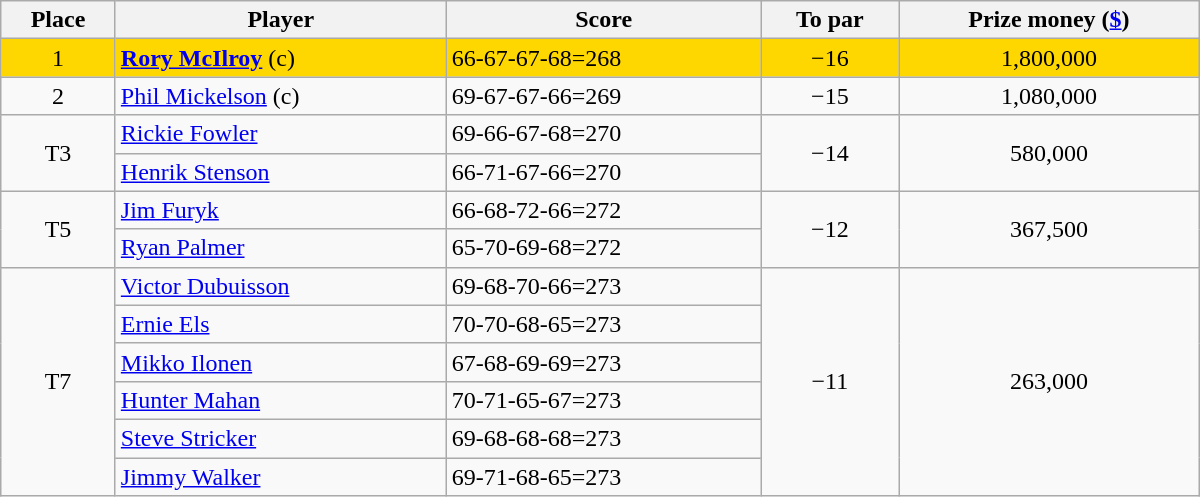<table class="wikitable" style="width:50em;margin-bottom:0;">
<tr>
<th>Place</th>
<th>Player</th>
<th>Score</th>
<th>To par</th>
<th>Prize money (<a href='#'>$</a>)</th>
</tr>
<tr style="background:gold">
<td align=center>1</td>
<td> <strong><a href='#'>Rory McIlroy</a></strong> (c)</td>
<td>66-67-67-68=268</td>
<td align=center>−16</td>
<td align=center>1,800,000</td>
</tr>
<tr>
<td align=center>2</td>
<td> <a href='#'>Phil Mickelson</a> (c)</td>
<td>69-67-67-66=269</td>
<td align=center>−15</td>
<td align=center>1,080,000</td>
</tr>
<tr>
<td align=center rowspan=2>T3</td>
<td> <a href='#'>Rickie Fowler</a></td>
<td>69-66-67-68=270</td>
<td align=center rowspan=2>−14</td>
<td align=center rowspan=2>580,000</td>
</tr>
<tr>
<td> <a href='#'>Henrik Stenson</a></td>
<td>66-71-67-66=270</td>
</tr>
<tr>
<td align=center rowspan=2>T5</td>
<td> <a href='#'>Jim Furyk</a></td>
<td>66-68-72-66=272</td>
<td align=center rowspan=2>−12</td>
<td align=center rowspan=2>367,500</td>
</tr>
<tr>
<td> <a href='#'>Ryan Palmer</a></td>
<td>65-70-69-68=272</td>
</tr>
<tr>
<td align=center rowspan=6>T7</td>
<td> <a href='#'>Victor Dubuisson</a></td>
<td>69-68-70-66=273</td>
<td align=center rowspan=6>−11</td>
<td align=center rowspan=6>263,000</td>
</tr>
<tr>
<td> <a href='#'>Ernie Els</a></td>
<td>70-70-68-65=273</td>
</tr>
<tr>
<td> <a href='#'>Mikko Ilonen</a></td>
<td>67-68-69-69=273</td>
</tr>
<tr>
<td> <a href='#'>Hunter Mahan</a></td>
<td>70-71-65-67=273</td>
</tr>
<tr>
<td> <a href='#'>Steve Stricker</a></td>
<td>69-68-68-68=273</td>
</tr>
<tr>
<td> <a href='#'>Jimmy Walker</a></td>
<td>69-71-68-65=273</td>
</tr>
</table>
